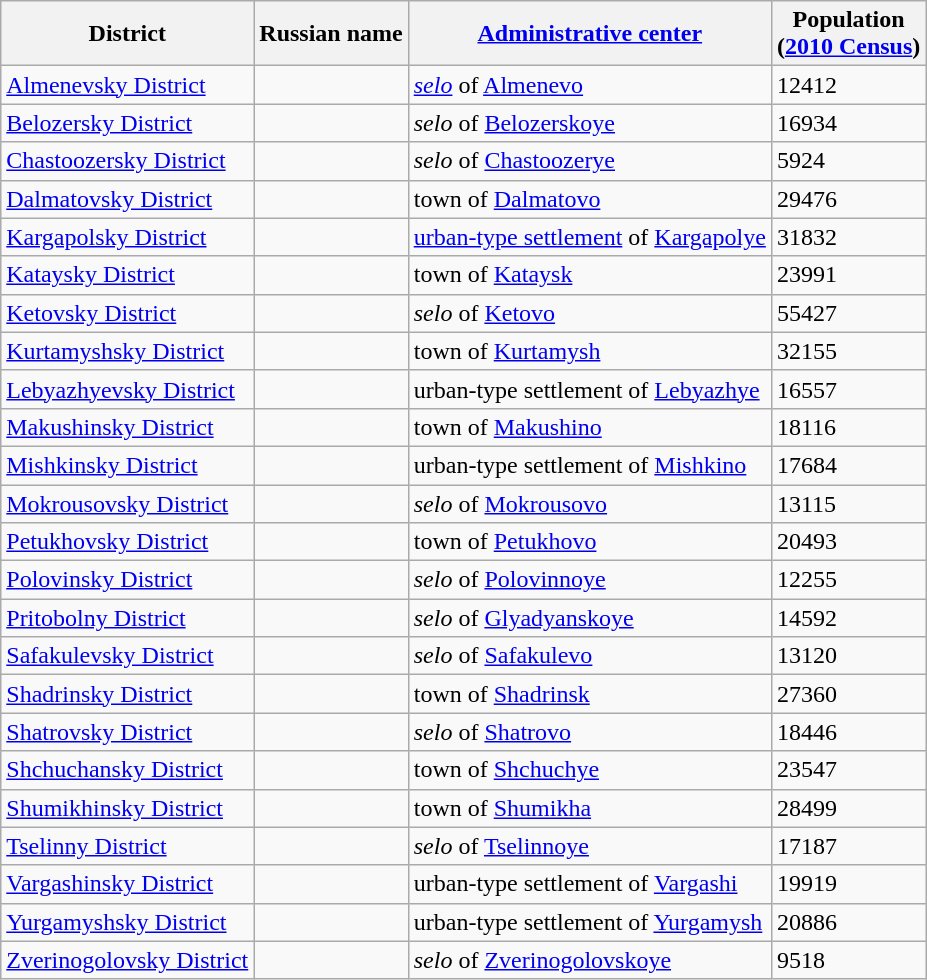<table class="wikitable sortable">
<tr>
<th>District</th>
<th>Russian name</th>
<th><a href='#'>Administrative center</a></th>
<th>Population<br>(<a href='#'>2010 Census</a>)</th>
</tr>
<tr>
<td><a href='#'>Almenevsky District</a></td>
<td></td>
<td><em><a href='#'>selo</a></em> of <a href='#'>Almenevo</a></td>
<td>12412</td>
</tr>
<tr>
<td><a href='#'>Belozersky District</a></td>
<td></td>
<td><em>selo</em> of <a href='#'>Belozerskoye</a></td>
<td>16934</td>
</tr>
<tr>
<td><a href='#'>Chastoozersky District</a></td>
<td></td>
<td><em>selo</em> of <a href='#'>Chastoozerye</a></td>
<td>5924</td>
</tr>
<tr>
<td><a href='#'>Dalmatovsky District</a></td>
<td></td>
<td>town of <a href='#'>Dalmatovo</a></td>
<td>29476</td>
</tr>
<tr>
<td><a href='#'>Kargapolsky District</a></td>
<td></td>
<td><a href='#'>urban-type settlement</a> of <a href='#'>Kargapolye</a></td>
<td>31832</td>
</tr>
<tr>
<td><a href='#'>Kataysky District</a></td>
<td></td>
<td>town of <a href='#'>Kataysk</a></td>
<td>23991</td>
</tr>
<tr>
<td><a href='#'>Ketovsky District</a></td>
<td></td>
<td><em>selo</em> of <a href='#'>Ketovo</a></td>
<td>55427</td>
</tr>
<tr>
<td><a href='#'>Kurtamyshsky District</a></td>
<td></td>
<td>town of <a href='#'>Kurtamysh</a></td>
<td>32155</td>
</tr>
<tr>
<td><a href='#'>Lebyazhyevsky District</a></td>
<td></td>
<td>urban-type settlement of <a href='#'>Lebyazhye</a></td>
<td>16557</td>
</tr>
<tr>
<td><a href='#'>Makushinsky District</a></td>
<td></td>
<td>town of <a href='#'>Makushino</a></td>
<td>18116</td>
</tr>
<tr>
<td><a href='#'>Mishkinsky District</a></td>
<td></td>
<td>urban-type settlement of <a href='#'>Mishkino</a></td>
<td>17684</td>
</tr>
<tr>
<td><a href='#'>Mokrousovsky District</a></td>
<td></td>
<td><em>selo</em> of <a href='#'>Mokrousovo</a></td>
<td>13115</td>
</tr>
<tr>
<td><a href='#'>Petukhovsky District</a></td>
<td></td>
<td>town of <a href='#'>Petukhovo</a></td>
<td>20493</td>
</tr>
<tr>
<td><a href='#'>Polovinsky District</a></td>
<td></td>
<td><em>selo</em> of <a href='#'>Polovinnoye</a></td>
<td>12255</td>
</tr>
<tr>
<td><a href='#'>Pritobolny District</a></td>
<td></td>
<td><em>selo</em> of <a href='#'>Glyadyanskoye</a></td>
<td>14592</td>
</tr>
<tr>
<td><a href='#'>Safakulevsky District</a></td>
<td></td>
<td><em>selo</em> of <a href='#'>Safakulevo</a></td>
<td>13120</td>
</tr>
<tr>
<td><a href='#'>Shadrinsky District</a></td>
<td></td>
<td>town of <a href='#'>Shadrinsk</a></td>
<td>27360</td>
</tr>
<tr>
<td><a href='#'>Shatrovsky District</a></td>
<td></td>
<td><em>selo</em> of <a href='#'>Shatrovo</a></td>
<td>18446</td>
</tr>
<tr>
<td><a href='#'>Shchuchansky District</a></td>
<td></td>
<td>town of <a href='#'>Shchuchye</a></td>
<td>23547</td>
</tr>
<tr>
<td><a href='#'>Shumikhinsky District</a></td>
<td></td>
<td>town of <a href='#'>Shumikha</a></td>
<td>28499</td>
</tr>
<tr>
<td><a href='#'>Tselinny District</a></td>
<td></td>
<td><em>selo</em> of <a href='#'>Tselinnoye</a></td>
<td>17187</td>
</tr>
<tr>
<td><a href='#'>Vargashinsky District</a></td>
<td></td>
<td>urban-type settlement of <a href='#'>Vargashi</a></td>
<td>19919</td>
</tr>
<tr>
<td><a href='#'>Yurgamyshsky District</a></td>
<td></td>
<td>urban-type settlement of <a href='#'>Yurgamysh</a></td>
<td>20886</td>
</tr>
<tr>
<td><a href='#'>Zverinogolovsky District</a></td>
<td></td>
<td><em>selo</em> of <a href='#'>Zverinogolovskoye</a></td>
<td>9518</td>
</tr>
</table>
